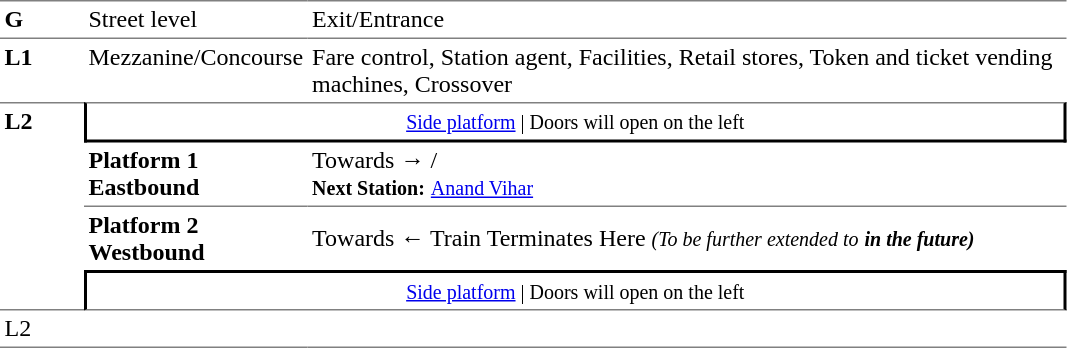<table table border=0 cellspacing=0 cellpadding=3>
<tr>
<td style="border-bottom:solid 1px gray;border-top:solid 1px gray;" width=50 valign=top><strong>G</strong></td>
<td style="border-top:solid 1px gray;border-bottom:solid 1px gray;" width=100 valign=top>Street level</td>
<td style="border-top:solid 1px gray;border-bottom:solid 1px gray;" width=500 valign=top>Exit/Entrance</td>
</tr>
<tr>
<td valign=top><strong>L1</strong></td>
<td valign=top>Mezzanine/Concourse</td>
<td valign=top>Fare control, Station agent, Facilities, Retail stores, Token and ticket vending machines, Crossover<br></td>
</tr>
<tr>
<td style="border-top:solid 1px gray;border-bottom:solid 1px gray;" width=50 rowspan=4 valign=top><strong>L2</strong></td>
<td style="border-top:solid 1px gray;border-right:solid 2px black;border-left:solid 2px black;border-bottom:solid 2px black;text-align:center;" colspan=2><small><a href='#'>Side platform</a> | Doors will open on the left </small></td>
</tr>
<tr>
<td style="border-bottom:solid 1px gray;" width=100><span><strong>Platform 1</strong><br><strong>Eastbound</strong></span></td>
<td style="border-bottom:solid 1px gray;" width=500>Towards →   /  <br><small><strong>Next Station:</strong></small> <small><a href='#'>Anand Vihar</a></small></td>
</tr>
<tr>
<td><span><strong>Platform 2</strong><br><strong>Westbound</strong></span></td>
<td>Towards ← Train Terminates Here <small><em>(To be further extended to</em></small>  <small><strong><em><strong> in the future)<em></small></td>
</tr>
<tr>
<td style="border-top:solid 2px black;border-right:solid 2px black;border-left:solid 2px black;border-bottom:solid 1px gray;" colspan=2  align=center><small><a href='#'>Side platform</a> | Doors will open on the left </small></td>
</tr>
<tr>
<td style="border-bottom:solid 1px gray;" width=50 rowspan=2 valign=top></strong>L2<strong></td>
<td style="border-bottom:solid 1px gray;" width=100></td>
<td style="border-bottom:solid 1px gray;" width=500></td>
</tr>
<tr>
</tr>
</table>
